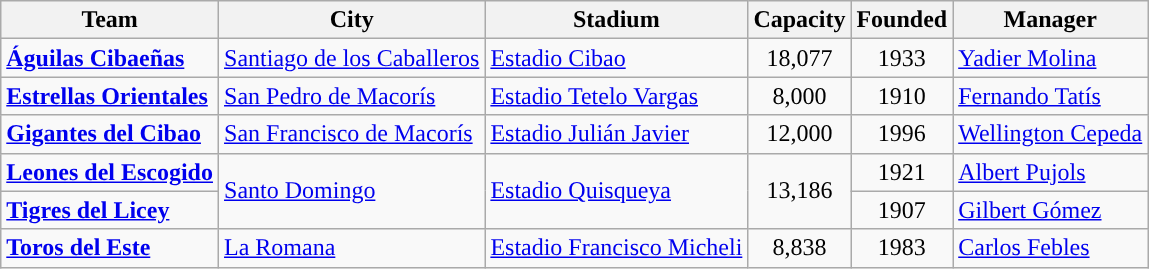<table class="wikitable sortable" style="font-size:100%">
<tr>
<th>Team</th>
<th>City</th>
<th>Stadium</th>
<th>Capacity</th>
<th>Founded</th>
<th>Manager</th>
</tr>
<tr>
<td><strong><a href='#'>Águilas Cibaeñas</a></strong></td>
<td><a href='#'>Santiago de los Caballeros</a></td>
<td><a href='#'>Estadio Cibao</a></td>
<td align=center>18,077</td>
<td align=center>1933</td>
<td><a href='#'>Yadier Molina</a></td>
</tr>
<tr>
<td><strong><a href='#'>Estrellas Orientales</a></strong></td>
<td><a href='#'>San Pedro de Macorís</a></td>
<td><a href='#'>Estadio Tetelo Vargas</a></td>
<td align=center>8,000</td>
<td align=center>1910</td>
<td><a href='#'>Fernando Tatís</a></td>
</tr>
<tr>
<td><strong><a href='#'>Gigantes del Cibao</a></strong></td>
<td><a href='#'>San Francisco de Macorís</a></td>
<td><a href='#'>Estadio Julián Javier</a></td>
<td align=center>12,000</td>
<td align=center>1996</td>
<td><a href='#'>Wellington Cepeda</a></td>
</tr>
<tr>
<td><strong><a href='#'>Leones del Escogido</a></strong></td>
<td rowspan="2"><a href='#'>Santo Domingo</a></td>
<td rowspan="2"><a href='#'>Estadio Quisqueya</a></td>
<td align=center rowspan=2>13,186</td>
<td align=center>1921</td>
<td><a href='#'>Albert Pujols</a></td>
</tr>
<tr>
<td><strong><a href='#'>Tigres del Licey</a></strong></td>
<td align=center>1907</td>
<td><a href='#'>Gilbert Gómez</a></td>
</tr>
<tr>
<td><strong><a href='#'>Toros del Este</a></strong></td>
<td><a href='#'>La Romana</a></td>
<td><a href='#'>Estadio Francisco Micheli</a></td>
<td align=center>8,838</td>
<td align=center>1983</td>
<td><a href='#'>Carlos Febles</a></td>
</tr>
</table>
